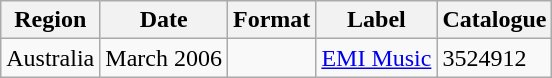<table class="wikitable plainrowheaders">
<tr>
<th scope="col">Region</th>
<th scope="col">Date</th>
<th scope="col">Format</th>
<th scope="col">Label</th>
<th scope="col">Catalogue</th>
</tr>
<tr>
<td>Australia</td>
<td>March 2006</td>
<td></td>
<td><a href='#'>EMI Music</a></td>
<td>3524912</td>
</tr>
</table>
